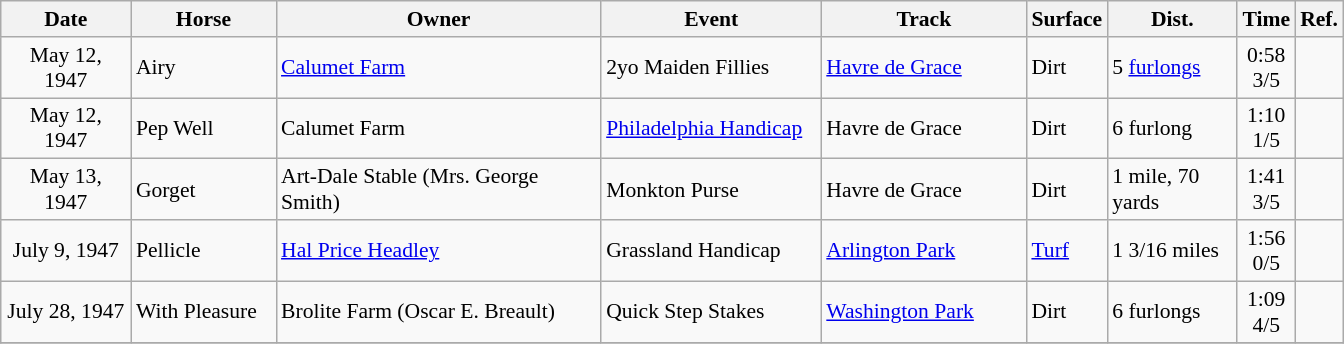<table class="wikitable sortable" style="font-size:90%">
<tr>
<th width="80px">Date <br></th>
<th width="90px">Horse <br></th>
<th width="210px">Owner <br></th>
<th width="140px">Event <br></th>
<th width="130px">Track <br></th>
<th width="20px">Surface <br></th>
<th width="80px">Dist. <br></th>
<th width="30px">Time <br></th>
<th width="20px">Ref. <br></th>
</tr>
<tr>
<td align=center>May 12, 1947</td>
<td>Airy</td>
<td><a href='#'>Calumet Farm</a></td>
<td>2yo Maiden Fillies</td>
<td><a href='#'>Havre de Grace</a></td>
<td>Dirt</td>
<td>5 <a href='#'>furlongs</a></td>
<td align=center>0:58 3/5</td>
<td align=center></td>
</tr>
<tr>
<td align=center>May 12, 1947</td>
<td>Pep Well</td>
<td>Calumet Farm</td>
<td><a href='#'>Philadelphia Handicap</a></td>
<td>Havre de Grace</td>
<td>Dirt</td>
<td>6 furlong</td>
<td align=center>1:10 1/5</td>
<td align=center></td>
</tr>
<tr>
<td align=center>May 13, 1947</td>
<td>Gorget</td>
<td>Art-Dale Stable (Mrs. George Smith)</td>
<td>Monkton Purse</td>
<td>Havre de Grace</td>
<td>Dirt</td>
<td>1 mile, 70 yards</td>
<td align=center>1:41 3/5</td>
<td align=center></td>
</tr>
<tr>
<td align=center>July 9, 1947</td>
<td>Pellicle</td>
<td><a href='#'>Hal Price Headley</a></td>
<td>Grassland Handicap</td>
<td><a href='#'>Arlington Park</a></td>
<td><a href='#'>Turf</a></td>
<td>1 3/16 miles</td>
<td align=center>1:56 0/5</td>
<td align=center></td>
</tr>
<tr>
<td align=center>July 28, 1947</td>
<td>With Pleasure</td>
<td>Brolite Farm (Oscar E. Breault)</td>
<td>Quick Step Stakes</td>
<td><a href='#'>Washington Park</a></td>
<td>Dirt</td>
<td>6 furlongs</td>
<td align=center>1:09 4/5</td>
<td align=center></td>
</tr>
<tr>
</tr>
</table>
